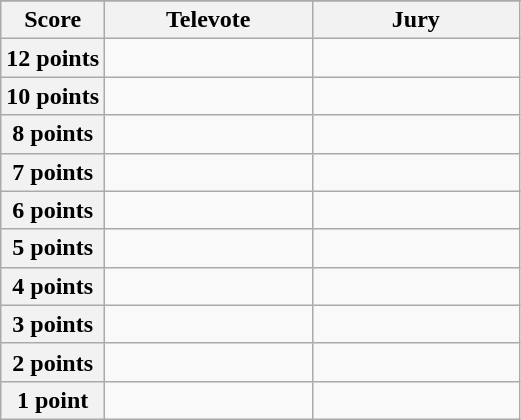<table class="wikitable">
<tr>
</tr>
<tr>
<th scope="col" width="20%">Score</th>
<th scope="col" width="40%">Televote</th>
<th scope="col" width="40%">Jury</th>
</tr>
<tr>
<th scope="row">12 points</th>
<td></td>
<td></td>
</tr>
<tr>
<th scope="row">10 points</th>
<td></td>
<td></td>
</tr>
<tr>
<th scope="row">8 points</th>
<td></td>
<td></td>
</tr>
<tr>
<th scope="row">7 points</th>
<td></td>
<td></td>
</tr>
<tr>
<th scope="row">6 points</th>
<td></td>
<td></td>
</tr>
<tr>
<th scope="row">5 points</th>
<td></td>
<td></td>
</tr>
<tr>
<th scope="row">4 points</th>
<td></td>
<td></td>
</tr>
<tr>
<th scope="row">3 points</th>
<td></td>
<td></td>
</tr>
<tr>
<th scope="row">2 points</th>
<td></td>
<td></td>
</tr>
<tr>
<th scope="row">1 point</th>
<td></td>
<td></td>
</tr>
</table>
